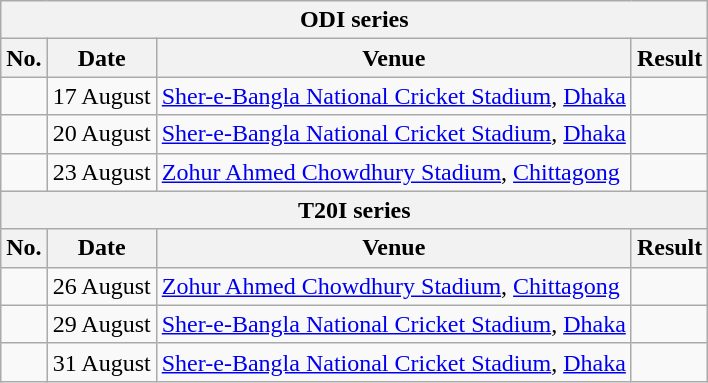<table class="wikitable">
<tr>
<th colspan="4">ODI series</th>
</tr>
<tr>
<th>No.</th>
<th>Date</th>
<th>Venue</th>
<th>Result</th>
</tr>
<tr>
<td></td>
<td>17 August</td>
<td><a href='#'>Sher-e-Bangla National Cricket Stadium</a>, <a href='#'>Dhaka</a></td>
<td></td>
</tr>
<tr>
<td></td>
<td>20 August</td>
<td><a href='#'>Sher-e-Bangla National Cricket Stadium</a>, <a href='#'>Dhaka</a></td>
<td></td>
</tr>
<tr>
<td></td>
<td>23 August</td>
<td><a href='#'>Zohur Ahmed Chowdhury Stadium</a>, <a href='#'>Chittagong</a></td>
<td></td>
</tr>
<tr>
<th colspan="4">T20I series</th>
</tr>
<tr>
<th>No.</th>
<th>Date</th>
<th>Venue</th>
<th>Result</th>
</tr>
<tr>
<td></td>
<td>26 August</td>
<td><a href='#'>Zohur Ahmed Chowdhury Stadium</a>, <a href='#'>Chittagong</a></td>
<td></td>
</tr>
<tr>
<td></td>
<td>29 August</td>
<td><a href='#'>Sher-e-Bangla National Cricket Stadium</a>, <a href='#'>Dhaka</a></td>
<td></td>
</tr>
<tr>
<td></td>
<td>31 August</td>
<td><a href='#'>Sher-e-Bangla National Cricket Stadium</a>, <a href='#'>Dhaka</a></td>
<td></td>
</tr>
</table>
